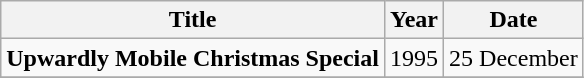<table class="wikitable">
<tr>
<th>Title</th>
<th>Year</th>
<th>Date</th>
</tr>
<tr>
<td><strong>Upwardly Mobile Christmas Special</strong></td>
<td>1995</td>
<td>25 December</td>
</tr>
<tr>
</tr>
</table>
